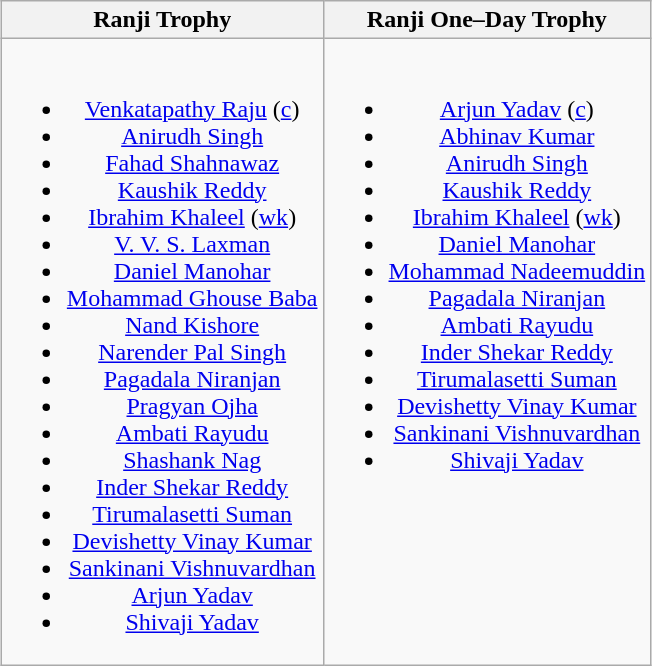<table class="wikitable" style="text-align:center; margin:auto">
<tr>
<th>Ranji Trophy</th>
<th>Ranji One–Day Trophy</th>
</tr>
<tr style="vertical-align:top">
<td><br><ul><li><a href='#'>Venkatapathy Raju</a> (<a href='#'>c</a>)</li><li><a href='#'>Anirudh Singh</a></li><li><a href='#'>Fahad Shahnawaz</a></li><li><a href='#'>Kaushik Reddy</a></li><li><a href='#'>Ibrahim Khaleel</a> (<a href='#'>wk</a>)</li><li><a href='#'>V. V. S. Laxman</a></li><li><a href='#'>Daniel Manohar</a></li><li><a href='#'>Mohammad Ghouse Baba</a></li><li><a href='#'>Nand Kishore</a></li><li><a href='#'>Narender Pal Singh</a></li><li><a href='#'>Pagadala Niranjan</a></li><li><a href='#'>Pragyan Ojha</a></li><li><a href='#'>Ambati Rayudu</a></li><li><a href='#'>Shashank Nag</a></li><li><a href='#'>Inder Shekar Reddy</a></li><li><a href='#'>Tirumalasetti Suman</a></li><li><a href='#'>Devishetty Vinay Kumar</a></li><li><a href='#'>Sankinani Vishnuvardhan</a></li><li><a href='#'>Arjun Yadav</a></li><li><a href='#'>Shivaji Yadav</a></li></ul></td>
<td><br><ul><li><a href='#'>Arjun Yadav</a> (<a href='#'>c</a>)</li><li><a href='#'>Abhinav Kumar</a></li><li><a href='#'>Anirudh Singh</a></li><li><a href='#'>Kaushik Reddy</a></li><li><a href='#'>Ibrahim Khaleel</a> (<a href='#'>wk</a>)</li><li><a href='#'>Daniel Manohar</a></li><li><a href='#'>Mohammad Nadeemuddin</a></li><li><a href='#'>Pagadala Niranjan</a></li><li><a href='#'>Ambati Rayudu</a></li><li><a href='#'>Inder Shekar Reddy</a></li><li><a href='#'>Tirumalasetti Suman</a></li><li><a href='#'>Devishetty Vinay Kumar</a></li><li><a href='#'>Sankinani Vishnuvardhan</a></li><li><a href='#'>Shivaji Yadav</a></li></ul></td>
</tr>
</table>
